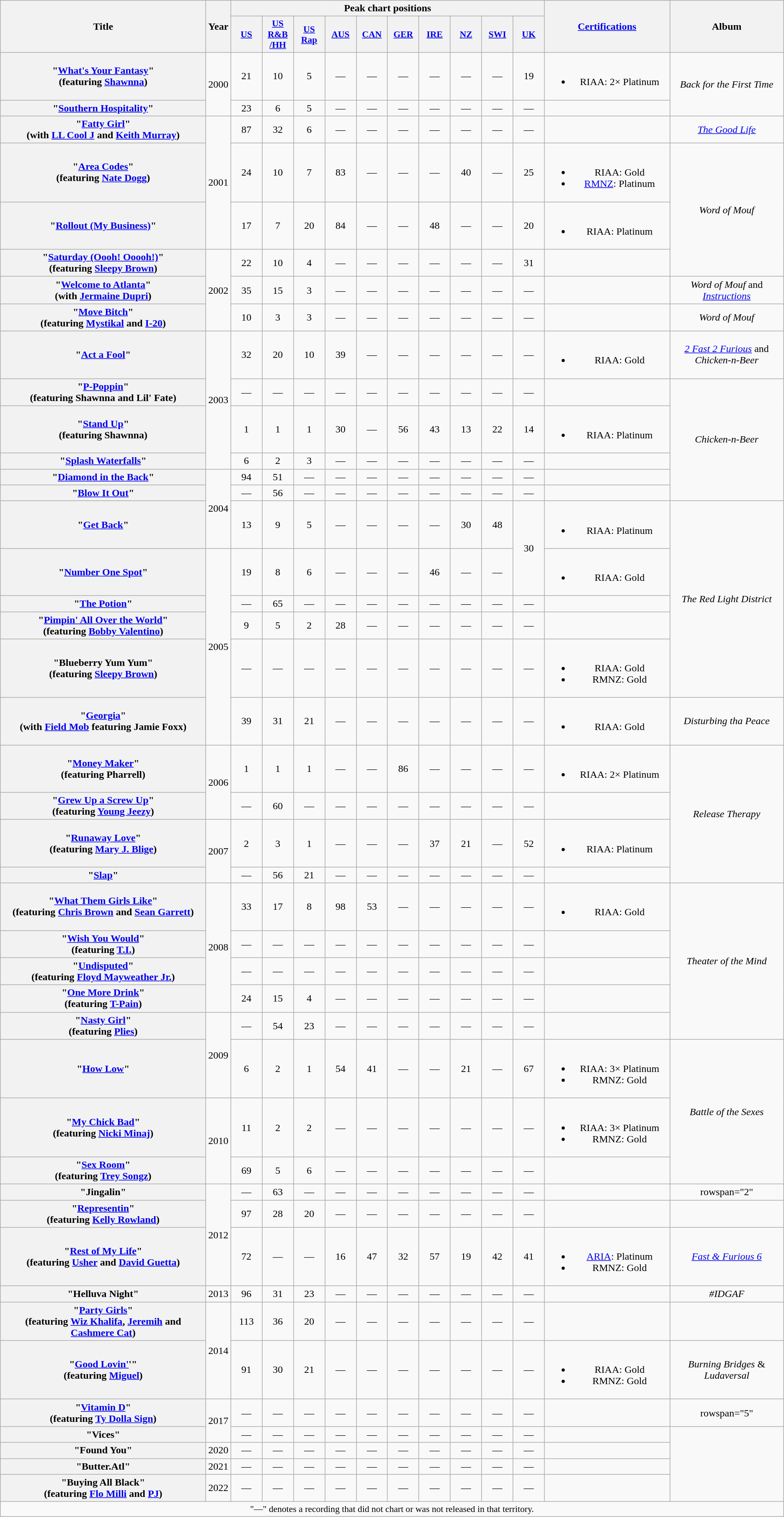<table class="wikitable plainrowheaders" style="text-align:center;">
<tr>
<th scope="col" rowspan="2" style="width:20em;">Title</th>
<th scope="col" rowspan="2">Year</th>
<th scope="col" colspan="10">Peak chart positions</th>
<th scope="col" rowspan="2" style="width:12em;"><a href='#'>Certifications</a></th>
<th scope="col" rowspan="2">Album</th>
</tr>
<tr>
<th style="width:3em;font-size:90%;"><a href='#'>US</a><br></th>
<th style="width:3em;font-size:90%;"><a href='#'>US<br>R&B<br>/HH</a><br></th>
<th style="width:3em;font-size:90%;"><a href='#'>US<br>Rap</a><br></th>
<th style="width:3em;font-size:90%;"><a href='#'>AUS</a><br></th>
<th style="width:3em;font-size:90%;"><a href='#'>CAN</a><br></th>
<th style="width:3em;font-size:90%;"><a href='#'>GER</a><br></th>
<th style="width:3em;font-size:90%;"><a href='#'>IRE</a><br></th>
<th style="width:3em;font-size:90%;"><a href='#'>NZ</a><br></th>
<th style="width:3em;font-size:90%;"><a href='#'>SWI</a><br></th>
<th style="width:3em;font-size:90%;"><a href='#'>UK</a><br></th>
</tr>
<tr>
<th scope="row">"<a href='#'>What's Your Fantasy</a>"<br><span>(featuring <a href='#'>Shawnna</a>)</span></th>
<td rowspan="2">2000</td>
<td>21</td>
<td>10</td>
<td>5</td>
<td>—</td>
<td>—</td>
<td>—</td>
<td>—</td>
<td>—</td>
<td>—</td>
<td>19</td>
<td><br><ul><li>RIAA: 2× Platinum</li></ul></td>
<td rowspan="2"><em>Back for the First Time</em></td>
</tr>
<tr>
<th scope="row">"<a href='#'>Southern Hospitality</a>"</th>
<td>23</td>
<td>6</td>
<td>5</td>
<td>—</td>
<td>—</td>
<td>—</td>
<td>—</td>
<td>—</td>
<td>—</td>
<td>—</td>
<td></td>
</tr>
<tr>
<th scope="row">"<a href='#'>Fatty Girl</a>"<br><span>(with <a href='#'>LL Cool J</a> and <a href='#'>Keith Murray</a>)</span></th>
<td rowspan="3">2001</td>
<td>87</td>
<td>32</td>
<td>6</td>
<td>—</td>
<td>—</td>
<td>—</td>
<td>—</td>
<td>—</td>
<td>—</td>
<td>—</td>
<td></td>
<td><em><a href='#'>The Good Life</a></em></td>
</tr>
<tr>
<th scope="row">"<a href='#'>Area Codes</a>"<br><span>(featuring <a href='#'>Nate Dogg</a>)</span></th>
<td>24</td>
<td>10</td>
<td>7</td>
<td>83</td>
<td>—</td>
<td>—</td>
<td>—</td>
<td>40</td>
<td>—</td>
<td>25</td>
<td><br><ul><li>RIAA: Gold</li><li><a href='#'>RMNZ</a>: Platinum</li></ul></td>
<td rowspan="3"><em>Word of Mouf</em></td>
</tr>
<tr>
<th scope="row">"<a href='#'>Rollout (My Business)</a>"</th>
<td>17</td>
<td>7</td>
<td>20</td>
<td>84</td>
<td>—</td>
<td>—</td>
<td>48</td>
<td>—</td>
<td>—</td>
<td>20</td>
<td><br><ul><li>RIAA: Platinum</li></ul></td>
</tr>
<tr>
<th scope="row">"<a href='#'>Saturday (Oooh! Ooooh!)</a>"<br><span>(featuring <a href='#'>Sleepy Brown</a>)</span></th>
<td rowspan="3">2002</td>
<td>22</td>
<td>10</td>
<td>4</td>
<td>—</td>
<td>—</td>
<td>—</td>
<td>—</td>
<td>—</td>
<td>—</td>
<td>31</td>
<td></td>
</tr>
<tr>
<th scope="row">"<a href='#'>Welcome to Atlanta</a>"<br><span>(with <a href='#'>Jermaine Dupri</a>)</span></th>
<td>35</td>
<td>15</td>
<td>3</td>
<td>—</td>
<td>—</td>
<td>—</td>
<td>—</td>
<td>—</td>
<td>—</td>
<td>—</td>
<td></td>
<td><em>Word of Mouf</em> and <em><a href='#'>Instructions</a></em></td>
</tr>
<tr>
<th scope="row">"<a href='#'>Move Bitch</a>"<br><span>(featuring <a href='#'>Mystikal</a> and <a href='#'>I-20</a>)</span></th>
<td>10</td>
<td>3</td>
<td>3</td>
<td>—</td>
<td>—</td>
<td>—</td>
<td>—</td>
<td>—</td>
<td>—</td>
<td>—</td>
<td></td>
<td><em>Word of Mouf</em></td>
</tr>
<tr>
<th scope="row">"<a href='#'>Act a Fool</a>"</th>
<td rowspan="4">2003</td>
<td>32</td>
<td>20</td>
<td>10</td>
<td>39</td>
<td>—</td>
<td>—</td>
<td>—</td>
<td>—</td>
<td>—</td>
<td>—</td>
<td><br><ul><li>RIAA: Gold</li></ul></td>
<td><em><a href='#'>2 Fast 2 Furious</a></em> and <em>Chicken-n-Beer</em></td>
</tr>
<tr>
<th scope="row">"<a href='#'>P-Poppin</a>"<br><span>(featuring Shawnna and Lil' Fate)</span></th>
<td>—</td>
<td>—</td>
<td>—</td>
<td>—</td>
<td>—</td>
<td>—</td>
<td>—</td>
<td>—</td>
<td>—</td>
<td>—</td>
<td></td>
<td rowspan="5"><em>Chicken-n-Beer</em></td>
</tr>
<tr>
<th scope="row">"<a href='#'>Stand Up</a>"<br><span>(featuring Shawnna)</span></th>
<td>1</td>
<td>1</td>
<td>1</td>
<td>30</td>
<td>—</td>
<td>56</td>
<td>43</td>
<td>13</td>
<td>22</td>
<td>14</td>
<td><br><ul><li>RIAA: Platinum</li></ul></td>
</tr>
<tr>
<th scope="row">"<a href='#'>Splash Waterfalls</a>"</th>
<td>6</td>
<td>2</td>
<td>3</td>
<td>—</td>
<td>—</td>
<td>—</td>
<td>—</td>
<td>—</td>
<td>—</td>
<td>—</td>
<td></td>
</tr>
<tr>
<th scope="row">"<a href='#'>Diamond in the Back</a>"</th>
<td rowspan="3">2004</td>
<td>94</td>
<td>51</td>
<td>—</td>
<td>—</td>
<td>—</td>
<td>—</td>
<td>—</td>
<td>—</td>
<td>—</td>
<td>—</td>
<td></td>
</tr>
<tr>
<th scope="row">"<a href='#'>Blow It Out</a>"</th>
<td>—</td>
<td>56</td>
<td>—</td>
<td>—</td>
<td>—</td>
<td>—</td>
<td>—</td>
<td>—</td>
<td>—</td>
<td>—</td>
<td></td>
</tr>
<tr>
<th scope="row">"<a href='#'>Get Back</a>"</th>
<td>13</td>
<td>9</td>
<td>5</td>
<td>—</td>
<td>—</td>
<td>—</td>
<td>—</td>
<td>30</td>
<td>48</td>
<td rowspan="2">30</td>
<td><br><ul><li>RIAA: Platinum</li></ul></td>
<td rowspan="5"><em>The Red Light District</em></td>
</tr>
<tr>
<th scope="row">"<a href='#'>Number One Spot</a>"</th>
<td rowspan="5">2005</td>
<td>19</td>
<td>8</td>
<td>6</td>
<td>—</td>
<td>—</td>
<td>—</td>
<td>46</td>
<td>—</td>
<td>—</td>
<td><br><ul><li>RIAA: Gold</li></ul></td>
</tr>
<tr>
<th scope="row">"<a href='#'>The Potion</a>"</th>
<td>—</td>
<td>65</td>
<td>—</td>
<td>—</td>
<td>—</td>
<td>—</td>
<td>—</td>
<td>—</td>
<td>—</td>
<td>—</td>
<td></td>
</tr>
<tr>
<th scope="row">"<a href='#'>Pimpin' All Over the World</a>"<br><span>(featuring <a href='#'>Bobby Valentino</a>)</span></th>
<td>9</td>
<td>5</td>
<td>2</td>
<td>28</td>
<td>—</td>
<td>—</td>
<td>—</td>
<td>—</td>
<td>—</td>
<td>—</td>
<td></td>
</tr>
<tr>
<th scope="row">"Blueberry Yum Yum"<br><span>(featuring <a href='#'>Sleepy Brown</a>)</span></th>
<td>—</td>
<td>—</td>
<td>—</td>
<td>—</td>
<td>—</td>
<td>—</td>
<td>—</td>
<td>—</td>
<td>—</td>
<td>—</td>
<td><br><ul><li>RIAA: Gold</li><li>RMNZ: Gold</li></ul></td>
</tr>
<tr>
<th scope="row">"<a href='#'>Georgia</a>"<br><span>(with <a href='#'>Field Mob</a> featuring Jamie Foxx)</span></th>
<td>39</td>
<td>31</td>
<td>21</td>
<td>—</td>
<td>—</td>
<td>—</td>
<td>—</td>
<td>—</td>
<td>—</td>
<td>—</td>
<td><br><ul><li>RIAA: Gold</li></ul></td>
<td><em>Disturbing tha Peace</em></td>
</tr>
<tr>
<th scope="row">"<a href='#'>Money Maker</a>"<br><span>(featuring Pharrell)</span></th>
<td rowspan="2">2006</td>
<td>1</td>
<td>1</td>
<td>1</td>
<td>—</td>
<td>—</td>
<td>86</td>
<td>—</td>
<td>—</td>
<td>—</td>
<td>—</td>
<td><br><ul><li>RIAA: 2× Platinum</li></ul></td>
<td rowspan="4"><em>Release Therapy</em></td>
</tr>
<tr>
<th scope="row">"<a href='#'>Grew Up a Screw Up</a>"<br><span>(featuring <a href='#'>Young Jeezy</a>)</span></th>
<td>—</td>
<td>60</td>
<td>—</td>
<td>—</td>
<td>—</td>
<td>—</td>
<td>—</td>
<td>—</td>
<td>—</td>
<td>—</td>
<td></td>
</tr>
<tr>
<th scope="row">"<a href='#'>Runaway Love</a>"<br><span>(featuring <a href='#'>Mary J. Blige</a>)</span></th>
<td rowspan="2">2007</td>
<td>2</td>
<td>3</td>
<td>1</td>
<td>—</td>
<td>—</td>
<td>—</td>
<td>37</td>
<td>21</td>
<td>—</td>
<td>52</td>
<td><br><ul><li>RIAA: Platinum</li></ul></td>
</tr>
<tr>
<th scope="row">"<a href='#'>Slap</a>"</th>
<td>—</td>
<td>56</td>
<td>21</td>
<td>—</td>
<td>—</td>
<td>—</td>
<td>—</td>
<td>—</td>
<td>—</td>
<td>—</td>
<td></td>
</tr>
<tr>
<th scope="row">"<a href='#'>What Them Girls Like</a>"<br><span>(featuring <a href='#'>Chris Brown</a> and <a href='#'>Sean Garrett</a>)</span></th>
<td rowspan="4">2008</td>
<td>33</td>
<td>17</td>
<td>8</td>
<td>98</td>
<td>53</td>
<td>—</td>
<td>—</td>
<td>—</td>
<td>—</td>
<td>—</td>
<td><br><ul><li>RIAA: Gold</li></ul></td>
<td rowspan="5"><em>Theater of the Mind</em></td>
</tr>
<tr>
<th scope="row">"<a href='#'>Wish You Would</a>"<br><span>(featuring <a href='#'>T.I.</a>)</span></th>
<td>—</td>
<td>—</td>
<td>—</td>
<td>—</td>
<td>—</td>
<td>—</td>
<td>—</td>
<td>—</td>
<td>—</td>
<td>—</td>
<td></td>
</tr>
<tr>
<th scope="row">"<a href='#'>Undisputed</a>"<br><span>(featuring <a href='#'>Floyd Mayweather Jr.</a>)</span></th>
<td>—</td>
<td>—</td>
<td>—</td>
<td>—</td>
<td>—</td>
<td>—</td>
<td>—</td>
<td>—</td>
<td>—</td>
<td>—</td>
<td></td>
</tr>
<tr>
<th scope="row">"<a href='#'>One More Drink</a>"<br><span>(featuring <a href='#'>T-Pain</a>)</span></th>
<td>24</td>
<td>15</td>
<td>4</td>
<td>—</td>
<td>—</td>
<td>—</td>
<td>—</td>
<td>—</td>
<td>—</td>
<td>—</td>
<td></td>
</tr>
<tr>
<th scope="row">"<a href='#'>Nasty Girl</a>"<br><span>(featuring <a href='#'>Plies</a>)</span></th>
<td rowspan="2">2009</td>
<td>—</td>
<td>54</td>
<td>23</td>
<td>—</td>
<td>—</td>
<td>—</td>
<td>—</td>
<td>—</td>
<td>—</td>
<td>—</td>
<td></td>
</tr>
<tr>
<th scope="row">"<a href='#'>How Low</a>"</th>
<td>6</td>
<td>2</td>
<td>1</td>
<td>54</td>
<td>41</td>
<td>—</td>
<td>—</td>
<td>21</td>
<td>—</td>
<td>67</td>
<td><br><ul><li>RIAA: 3× Platinum</li><li>RMNZ: Gold</li></ul></td>
<td rowspan="3"><em>Battle of the Sexes</em></td>
</tr>
<tr>
<th scope="row">"<a href='#'>My Chick Bad</a>"<br><span>(featuring <a href='#'>Nicki Minaj</a>)</span></th>
<td rowspan="2">2010</td>
<td>11</td>
<td>2</td>
<td>2</td>
<td>—</td>
<td>—</td>
<td>—</td>
<td>—</td>
<td>—</td>
<td>—</td>
<td>—</td>
<td><br><ul><li>RIAA: 3× Platinum</li><li>RMNZ: Gold</li></ul></td>
</tr>
<tr>
<th scope="row">"<a href='#'>Sex Room</a>"<br><span>(featuring <a href='#'>Trey Songz</a>)</span></th>
<td>69</td>
<td>5</td>
<td>6</td>
<td>—</td>
<td>—</td>
<td>—</td>
<td>—</td>
<td>—</td>
<td>—</td>
<td>—</td>
<td></td>
</tr>
<tr>
<th scope="row">"Jingalin"</th>
<td rowspan="3">2012</td>
<td>—</td>
<td>63</td>
<td>—</td>
<td>—</td>
<td>—</td>
<td>—</td>
<td>—</td>
<td>—</td>
<td>—</td>
<td>—</td>
<td></td>
<td>rowspan="2" </td>
</tr>
<tr>
<th scope="row">"<a href='#'>Representin</a>"<br><span>(featuring <a href='#'>Kelly Rowland</a>)</span></th>
<td>97</td>
<td>28</td>
<td>20</td>
<td>—</td>
<td>—</td>
<td>—</td>
<td>—</td>
<td>—</td>
<td>—</td>
<td>—</td>
<td></td>
</tr>
<tr>
<th scope="row">"<a href='#'>Rest of My Life</a>"<br><span>(featuring <a href='#'>Usher</a> and <a href='#'>David Guetta</a>)</span></th>
<td>72</td>
<td>—</td>
<td>—</td>
<td>16</td>
<td>47</td>
<td>32</td>
<td>57</td>
<td>19</td>
<td>42</td>
<td>41</td>
<td><br><ul><li><a href='#'>ARIA</a>: Platinum</li><li>RMNZ: Gold</li></ul></td>
<td><em><a href='#'>Fast & Furious 6</a></em></td>
</tr>
<tr>
<th scope="row">"Helluva Night"</th>
<td>2013</td>
<td>96</td>
<td>31</td>
<td>23</td>
<td>—</td>
<td>—</td>
<td>—</td>
<td>—</td>
<td>—</td>
<td>—</td>
<td>—</td>
<td></td>
<td><em>#IDGAF</em></td>
</tr>
<tr>
<th scope="row">"<a href='#'>Party Girls</a>"<br><span>(featuring <a href='#'>Wiz Khalifa</a>, <a href='#'>Jeremih</a> and <a href='#'>Cashmere Cat</a>)</span></th>
<td rowspan="2">2014</td>
<td>113</td>
<td>36</td>
<td>20</td>
<td>—</td>
<td>—</td>
<td>—</td>
<td>—</td>
<td>—</td>
<td>—</td>
<td>—</td>
<td></td>
<td></td>
</tr>
<tr>
<th scope="row">"<a href='#'>Good Lovin'</a>'"<br><span>(featuring <a href='#'>Miguel</a>)</span></th>
<td>91</td>
<td>30</td>
<td>21</td>
<td>—</td>
<td>—</td>
<td>—</td>
<td>—</td>
<td>—</td>
<td>—</td>
<td>—</td>
<td><br><ul><li>RIAA: Gold</li><li>RMNZ: Gold</li></ul></td>
<td><em>Burning Bridges</em> & <em>Ludaversal</em></td>
</tr>
<tr>
<th scope="row">"<a href='#'>Vitamin D</a>"<br><span>(featuring <a href='#'>Ty Dolla Sign</a>)</span></th>
<td rowspan="2">2017</td>
<td>—</td>
<td>—</td>
<td>—</td>
<td>—</td>
<td>—</td>
<td>—</td>
<td>—</td>
<td>—</td>
<td>—</td>
<td>—</td>
<td></td>
<td>rowspan="5" </td>
</tr>
<tr>
<th scope="row">"Vices"</th>
<td>—</td>
<td>—</td>
<td>—</td>
<td>—</td>
<td>—</td>
<td>—</td>
<td>—</td>
<td>—</td>
<td>—</td>
<td>—</td>
<td></td>
</tr>
<tr>
<th scope="row">"Found You"<br></th>
<td>2020</td>
<td>—</td>
<td>—</td>
<td>—</td>
<td>—</td>
<td>—</td>
<td>—</td>
<td>—</td>
<td>—</td>
<td>—</td>
<td>—</td>
<td></td>
</tr>
<tr>
<th scope="row">"Butter.Atl"</th>
<td>2021</td>
<td>—</td>
<td>—</td>
<td>—</td>
<td>—</td>
<td>—</td>
<td>—</td>
<td>—</td>
<td>—</td>
<td>—</td>
<td>—</td>
<td></td>
</tr>
<tr>
<th scope="row">"Buying All Black"<br><span>(featuring <a href='#'>Flo Milli</a> and <a href='#'>PJ</a>)</span></th>
<td>2022</td>
<td>—</td>
<td>—</td>
<td>—</td>
<td>—</td>
<td>—</td>
<td>—</td>
<td>—</td>
<td>—</td>
<td>—</td>
<td>—</td>
<td></td>
</tr>
<tr>
<td colspan="15" style="font-size:90%">"—" denotes a recording that did not chart or was not released in that territory.</td>
</tr>
</table>
